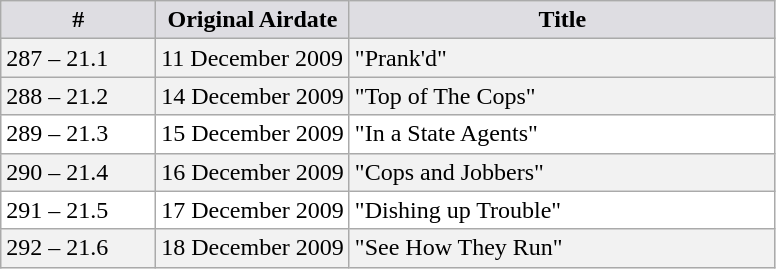<table class="wikitable">
<tr>
<th style="background:#dedde2; width:20%;">#</th>
<th style="background:#dedde2; width:25%;">Original Airdate</th>
<th style="background:#dedde2;">Title</th>
</tr>
<tr style="background:#f2f2f2;">
<td>287 – 21.1</td>
<td>11 December 2009</td>
<td>"Prank'd"</td>
</tr>
<tr style="background:#f2f2f2;"|>
<td>288 – 21.2</td>
<td>14 December 2009</td>
<td>"Top of The Cops"</td>
</tr>
<tr style="background:#fff;"|>
<td>289 – 21.3</td>
<td>15 December 2009</td>
<td>"In a State Agents"</td>
</tr>
<tr style="background:#f2f2f2;"|>
<td>290 – 21.4</td>
<td>16 December 2009</td>
<td>"Cops and Jobbers"</td>
</tr>
<tr style="background:#fff;"|>
<td>291 – 21.5</td>
<td>17 December 2009</td>
<td>"Dishing up Trouble"</td>
</tr>
<tr style="background:#f2f2f2;"|>
<td>292 – 21.6</td>
<td>18 December 2009</td>
<td>"See How They Run"</td>
</tr>
</table>
